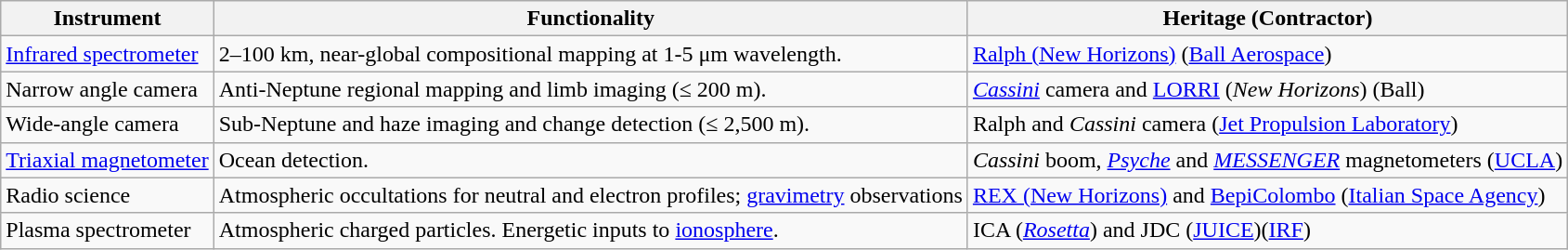<table class="wikitable">
<tr>
<th>Instrument</th>
<th>Functionality</th>
<th>Heritage (Contractor)</th>
</tr>
<tr>
<td><a href='#'>Infrared spectrometer</a></td>
<td>2–100 km, near-global compositional mapping at 1-5 μm wavelength.</td>
<td><a href='#'>Ralph (New Horizons)</a> (<a href='#'>Ball Aerospace</a>)</td>
</tr>
<tr>
<td>Narrow angle camera</td>
<td>Anti-Neptune regional mapping and limb imaging (≤ 200 m).</td>
<td><em><a href='#'>Cassini</a></em> camera and <a href='#'>LORRI</a> (<em>New Horizons</em>) (Ball)</td>
</tr>
<tr>
<td>Wide-angle camera</td>
<td>Sub-Neptune and haze imaging and change detection (≤ 2,500 m).</td>
<td>Ralph and <em>Cassini</em> camera (<a href='#'>Jet Propulsion Laboratory</a>)</td>
</tr>
<tr>
<td><a href='#'>Triaxial magnetometer</a></td>
<td>Ocean detection.</td>
<td><em>Cassini</em> boom, <a href='#'><em>Psyche</em></a> and <em><a href='#'>MESSENGER</a></em> magnetometers (<a href='#'>UCLA</a>)</td>
</tr>
<tr>
<td>Radio science</td>
<td>Atmospheric occultations for neutral and electron profiles; <a href='#'>gravimetry</a> observations</td>
<td><a href='#'>REX (New Horizons)</a> and <a href='#'>BepiColombo</a> (<a href='#'>Italian Space Agency</a>)</td>
</tr>
<tr>
<td>Plasma spectrometer</td>
<td>Atmospheric charged particles. Energetic inputs to <a href='#'>ionosphere</a>.</td>
<td>ICA (<a href='#'><em>Rosetta</em></a>) and JDC (<a href='#'>JUICE</a>)(<a href='#'>IRF</a>)</td>
</tr>
</table>
